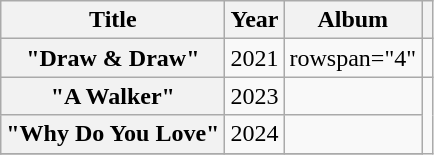<table class="wikitable plainrowheaders" style="text-align:center">
<tr>
<th scope="col">Title</th>
<th scope="col">Year</th>
<th scope="col">Album</th>
<th scope="col"></th>
</tr>
<tr>
<th scope="row">"Draw & Draw"</th>
<td>2021</td>
<td>rowspan="4" </td>
<td></td>
</tr>
<tr>
<th scope="row">"A Walker"</th>
<td>2023</td>
<td></td>
</tr>
<tr>
<th scope="row">"Why Do You Love"</th>
<td>2024</td>
<td></td>
</tr>
<tr>
</tr>
</table>
